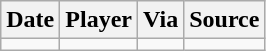<table class="wikitable">
<tr>
<th>Date</th>
<th>Player</th>
<th>Via</th>
<th>Source</th>
</tr>
<tr>
<td></td>
<td></td>
<td></td>
<td></td>
</tr>
</table>
